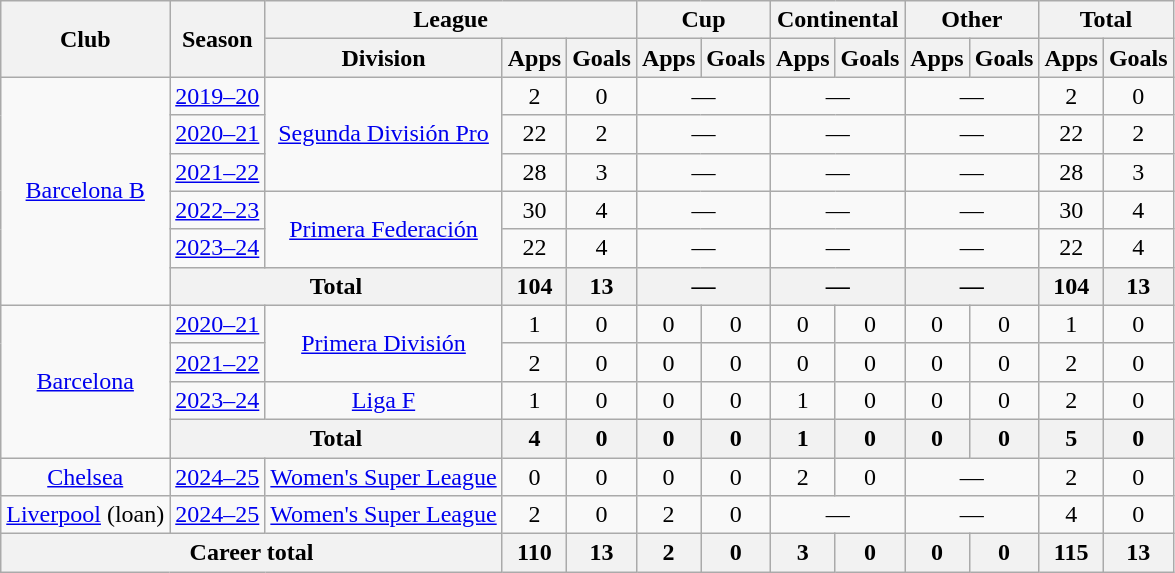<table class=wikitable style=text-align:center>
<tr>
<th rowspan="2">Club</th>
<th rowspan="2">Season</th>
<th colspan="3">League</th>
<th colspan="2">Cup</th>
<th colspan="2">Continental</th>
<th colspan="2">Other</th>
<th colspan="2">Total</th>
</tr>
<tr>
<th>Division</th>
<th>Apps</th>
<th>Goals</th>
<th>Apps</th>
<th>Goals</th>
<th>Apps</th>
<th>Goals</th>
<th>Apps</th>
<th>Goals</th>
<th>Apps</th>
<th>Goals</th>
</tr>
<tr>
<td rowspan="6"><a href='#'>Barcelona B</a></td>
<td><a href='#'>2019–20</a></td>
<td rowspan="3"><a href='#'>Segunda División Pro</a></td>
<td>2</td>
<td>0</td>
<td colspan="2">—</td>
<td colspan="2">—</td>
<td colspan="2">—</td>
<td>2</td>
<td>0</td>
</tr>
<tr>
<td><a href='#'>2020–21</a></td>
<td>22</td>
<td>2</td>
<td colspan="2">—</td>
<td colspan="2">—</td>
<td colspan="2">—</td>
<td>22</td>
<td>2</td>
</tr>
<tr>
<td><a href='#'>2021–22</a></td>
<td>28</td>
<td>3</td>
<td colspan="2">—</td>
<td colspan="2">—</td>
<td colspan="2">—</td>
<td>28</td>
<td>3</td>
</tr>
<tr>
<td><a href='#'>2022–23</a></td>
<td rowspan="2"><a href='#'>Primera Federación</a></td>
<td>30</td>
<td>4</td>
<td colspan="2">—</td>
<td colspan="2">—</td>
<td colspan="2">—</td>
<td>30</td>
<td>4</td>
</tr>
<tr>
<td><a href='#'>2023–24</a></td>
<td>22</td>
<td>4</td>
<td colspan="2">—</td>
<td colspan="2">—</td>
<td colspan="2">—</td>
<td>22</td>
<td>4</td>
</tr>
<tr>
<th colspan="2">Total</th>
<th>104</th>
<th>13</th>
<th colspan="2">—</th>
<th colspan="2">—</th>
<th colspan="2">—</th>
<th>104</th>
<th>13</th>
</tr>
<tr>
<td rowspan="4"><a href='#'>Barcelona</a></td>
<td><a href='#'>2020–21</a></td>
<td rowspan="2"><a href='#'>Primera División</a></td>
<td>1</td>
<td>0</td>
<td>0</td>
<td>0</td>
<td>0</td>
<td>0</td>
<td>0</td>
<td>0</td>
<td>1</td>
<td>0</td>
</tr>
<tr>
<td><a href='#'>2021–22</a></td>
<td>2</td>
<td>0</td>
<td>0</td>
<td>0</td>
<td>0</td>
<td>0</td>
<td>0</td>
<td>0</td>
<td>2</td>
<td>0</td>
</tr>
<tr>
<td><a href='#'>2023–24</a></td>
<td><a href='#'>Liga F</a></td>
<td>1</td>
<td>0</td>
<td>0</td>
<td>0</td>
<td>1</td>
<td>0</td>
<td>0</td>
<td>0</td>
<td>2</td>
<td>0</td>
</tr>
<tr>
<th colspan="2">Total</th>
<th>4</th>
<th>0</th>
<th>0</th>
<th>0</th>
<th>1</th>
<th>0</th>
<th>0</th>
<th>0</th>
<th>5</th>
<th>0</th>
</tr>
<tr>
<td><a href='#'>Chelsea</a></td>
<td><a href='#'>2024–25</a></td>
<td><a href='#'>Women's Super League</a></td>
<td>0</td>
<td>0</td>
<td>0</td>
<td>0</td>
<td>2</td>
<td>0</td>
<td colspan="2">—</td>
<td>2</td>
<td>0</td>
</tr>
<tr>
<td><a href='#'>Liverpool</a> (loan)</td>
<td><a href='#'>2024–25</a></td>
<td><a href='#'>Women's Super League</a></td>
<td>2</td>
<td>0</td>
<td>2</td>
<td>0</td>
<td colspan="2">—</td>
<td colspan="2">—</td>
<td>4</td>
<td>0</td>
</tr>
<tr>
<th colspan="3">Career total</th>
<th>110</th>
<th>13</th>
<th>2</th>
<th>0</th>
<th>3</th>
<th>0</th>
<th>0</th>
<th>0</th>
<th>115</th>
<th>13</th>
</tr>
</table>
